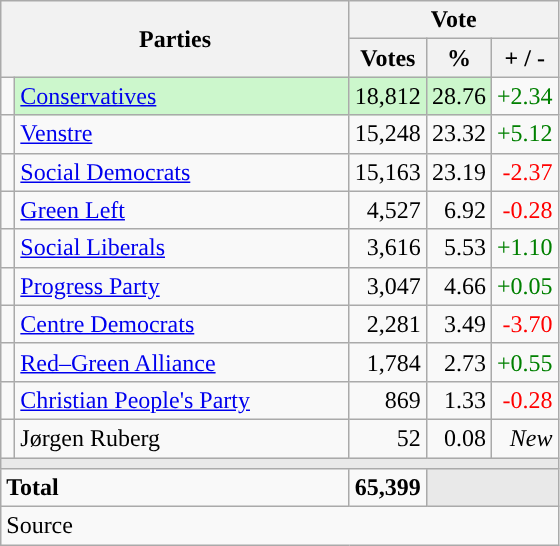<table class="wikitable" style="text-align:right;">
<tr>
<th style="text-align:centre;" rowspan="2" colspan="2" width="225">Parties</th>
<th colspan="3">Vote</th>
</tr>
<tr>
<th width="15">Votes</th>
<th width="15">%</th>
<th width="15">+ / -</th>
</tr>
<tr>
<td width="2" style="color:inherit;background:"></td>
<td bgcolor=#ccf7cc  align="left"><a href='#'>Conservatives</a></td>
<td bgcolor=#ccf7cc>18,812</td>
<td bgcolor=#ccf7cc>28.76</td>
<td style=color:green;>+2.34</td>
</tr>
<tr>
<td width="2" style="color:inherit;background:"></td>
<td align="left"><a href='#'>Venstre</a></td>
<td>15,248</td>
<td>23.32</td>
<td style=color:green;>+5.12</td>
</tr>
<tr>
<td width="2" style="color:inherit;background:"></td>
<td align="left"><a href='#'>Social Democrats</a></td>
<td>15,163</td>
<td>23.19</td>
<td style=color:red;>-2.37</td>
</tr>
<tr>
<td width="2" style="color:inherit;background:"></td>
<td align="left"><a href='#'>Green Left</a></td>
<td>4,527</td>
<td>6.92</td>
<td style=color:red;>-0.28</td>
</tr>
<tr>
<td width="2" style="color:inherit;background:"></td>
<td align="left"><a href='#'>Social Liberals</a></td>
<td>3,616</td>
<td>5.53</td>
<td style=color:green;>+1.10</td>
</tr>
<tr>
<td width="2" style="color:inherit;background:"></td>
<td align="left"><a href='#'>Progress Party</a></td>
<td>3,047</td>
<td>4.66</td>
<td style=color:green;>+0.05</td>
</tr>
<tr>
<td width="2" style="color:inherit;background:"></td>
<td align="left"><a href='#'>Centre Democrats</a></td>
<td>2,281</td>
<td>3.49</td>
<td style=color:red;>-3.70</td>
</tr>
<tr>
<td width="2" style="color:inherit;background:"></td>
<td align="left"><a href='#'>Red–Green Alliance</a></td>
<td>1,784</td>
<td>2.73</td>
<td style=color:green;>+0.55</td>
</tr>
<tr>
<td width="2" style="color:inherit;background:"></td>
<td align="left"><a href='#'>Christian People's Party</a></td>
<td>869</td>
<td>1.33</td>
<td style=color:red;>-0.28</td>
</tr>
<tr>
<td width="2" style="color:inherit;background:"></td>
<td align="left">Jørgen Ruberg</td>
<td>52</td>
<td>0.08</td>
<td><em>New</em></td>
</tr>
<tr>
<td colspan="7" bgcolor="#E9E9E9"></td>
</tr>
<tr>
<td align="left" colspan="2"><strong>Total</strong></td>
<td><strong>65,399</strong></td>
<td bgcolor="#E9E9E9" colspan="2"></td>
</tr>
<tr>
<td align="left" colspan="6">Source</td>
</tr>
</table>
